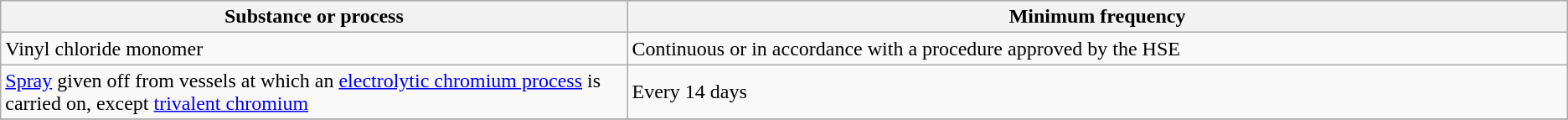<table class="wikitable">
<tr>
<th width="20%">Substance or process</th>
<th width="30%">Minimum frequency</th>
</tr>
<tr>
<td>Vinyl chloride monomer</td>
<td>Continuous or in accordance with a procedure approved by the HSE</td>
</tr>
<tr>
<td><a href='#'>Spray</a> given off from vessels at which an <a href='#'>electrolytic chromium process</a> is carried on, except <a href='#'>trivalent chromium</a></td>
<td>Every 14 days</td>
</tr>
<tr>
</tr>
</table>
